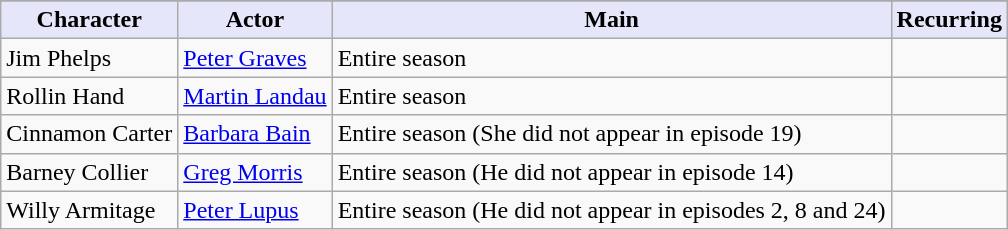<table class="wikitable">
<tr>
</tr>
<tr style="background:Lavender; text-align:center;">
<td><strong>Character</strong></td>
<td><strong>Actor</strong></td>
<td><strong>Main</strong></td>
<td><strong>Recurring</strong></td>
</tr>
<tr>
<td>Jim Phelps</td>
<td><a href='#'>Peter Graves</a></td>
<td>Entire season</td>
<td></td>
</tr>
<tr>
<td>Rollin Hand</td>
<td><a href='#'>Martin Landau</a></td>
<td>Entire season</td>
<td></td>
</tr>
<tr>
<td>Cinnamon Carter</td>
<td><a href='#'>Barbara Bain</a></td>
<td>Entire season (She did not appear in episode 19)</td>
<td></td>
</tr>
<tr>
<td>Barney Collier</td>
<td><a href='#'>Greg Morris</a></td>
<td>Entire season (He did not appear in episode 14)</td>
<td></td>
</tr>
<tr>
<td>Willy Armitage</td>
<td><a href='#'>Peter Lupus</a></td>
<td>Entire season (He did not appear in episodes 2, 8 and 24)</td>
<td></td>
</tr>
</table>
